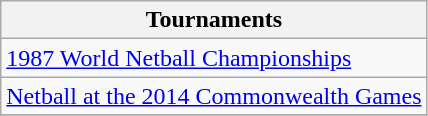<table class="wikitable collapsible">
<tr>
<th>Tournaments</th>
</tr>
<tr>
<td><a href='#'>1987 World Netball Championships</a></td>
</tr>
<tr>
<td><a href='#'>Netball at the 2014 Commonwealth Games</a></td>
</tr>
<tr>
</tr>
</table>
